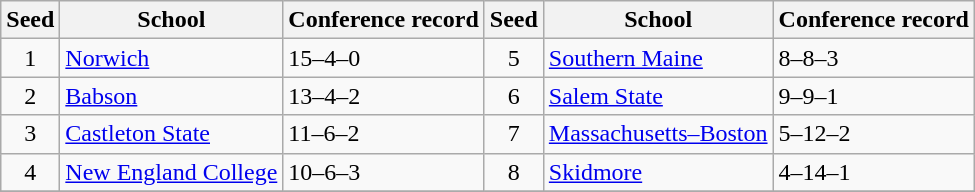<table class="wikitable">
<tr>
<th>Seed</th>
<th>School</th>
<th>Conference record</th>
<th>Seed</th>
<th>School</th>
<th>Conference record</th>
</tr>
<tr>
<td align=center>1</td>
<td><a href='#'>Norwich</a></td>
<td>15–4–0</td>
<td align=center>5</td>
<td><a href='#'>Southern Maine</a></td>
<td>8–8–3</td>
</tr>
<tr>
<td align=center>2</td>
<td><a href='#'>Babson</a></td>
<td>13–4–2</td>
<td align=center>6</td>
<td><a href='#'>Salem State</a></td>
<td>9–9–1</td>
</tr>
<tr>
<td align=center>3</td>
<td><a href='#'>Castleton State</a></td>
<td>11–6–2</td>
<td align=center>7</td>
<td><a href='#'>Massachusetts–Boston</a></td>
<td>5–12–2</td>
</tr>
<tr>
<td align=center>4</td>
<td><a href='#'>New England College</a></td>
<td>10–6–3</td>
<td align=center>8</td>
<td><a href='#'>Skidmore</a></td>
<td>4–14–1</td>
</tr>
<tr>
</tr>
</table>
